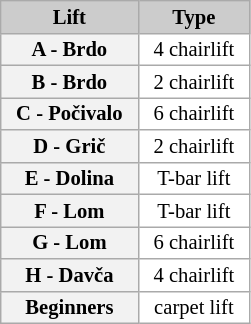<table class="wikitable plainrowheaders" style="background:#fff; font-size:86%; line-height:15px; border:grey solid 1px; border-collapse:collapse;">
<tr style="background:#ccc; text-align:center;">
<th scope="col" style="background:#ccc; width:85px;">Lift</th>
<th scope="col" style="background:#ccc; width:68px;">Type</th>
</tr>
<tr>
<th scope="row">A - Brdo</th>
<td align=center>4 chairlift</td>
</tr>
<tr>
<th scope="row">B - Brdo</th>
<td align=center>2 chairlift</td>
</tr>
<tr>
<th scope="row">C - Počivalo</th>
<td align=center>6 chairlift</td>
</tr>
<tr>
<th scope="row">D - Grič</th>
<td align=center>2 chairlift</td>
</tr>
<tr>
<th scope="row">E - Dolina</th>
<td align=center>T-bar lift</td>
</tr>
<tr>
<th scope="row">F - Lom</th>
<td align=center>T-bar lift</td>
</tr>
<tr>
<th scope="row">G - Lom</th>
<td align=center>6 chairlift</td>
</tr>
<tr>
<th scope="row">H - Davča</th>
<td align=center>4 chairlift</td>
</tr>
<tr>
<th scope="row">Beginners</th>
<td align=center>carpet lift</td>
</tr>
</table>
